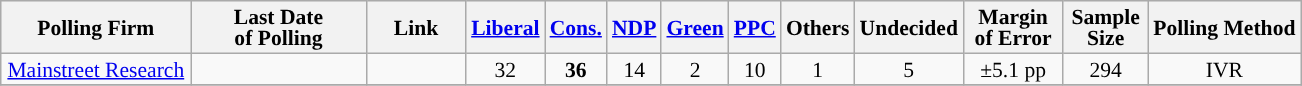<table class="wikitable sortable" style="text-align:center;font-size:90%;line-height:14px;">
<tr style="background:#e9e9e9;">
<th style="width:120px">Polling Firm</th>
<th style="width:110px">Last Date<br>of Polling</th>
<th style="width:60px" class="unsortable">Link</th>
<th style="background-color:"><a href='#'>Liberal</a></th>
<th style="background-color:"><a href='#'>Cons.</a></th>
<th style="background-color:"><a href='#'>NDP</a></th>
<th style="background-color:"><a href='#'>Green</a></th>
<th style="background-color:"><a href='#'><span>PPC</span></a></th>
<th style="background-color:">Others</th>
<th style="background-color:">Undecided</th>
<th style="width:60px;" class=unsortable>Margin<br>of Error</th>
<th style="width:50px;" class=unsortable>Sample<br>Size</th>
<th class=unsortable>Polling Method</th>
</tr>
<tr>
<td><a href='#'>Mainstreet Research</a></td>
<td></td>
<td></td>
<td>32</td>
<td><strong>36</strong></td>
<td>14</td>
<td>2</td>
<td>10</td>
<td>1</td>
<td>5</td>
<td>±5.1 pp</td>
<td>294</td>
<td>IVR</td>
</tr>
<tr>
</tr>
</table>
